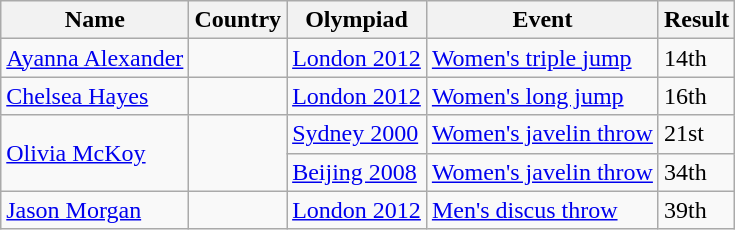<table class="wikitable sortable">
<tr>
<th>Name</th>
<th>Country</th>
<th>Olympiad</th>
<th>Event</th>
<th>Result</th>
</tr>
<tr>
<td><a href='#'>Ayanna Alexander</a></td>
<td></td>
<td><a href='#'>London 2012</a></td>
<td><a href='#'>Women's triple jump</a></td>
<td>14th</td>
</tr>
<tr>
<td><a href='#'>Chelsea Hayes</a></td>
<td></td>
<td><a href='#'>London 2012</a></td>
<td><a href='#'>Women's long jump</a></td>
<td>16th</td>
</tr>
<tr>
<td rowspan="2"><a href='#'>Olivia McKoy</a></td>
<td rowspan="2"></td>
<td><a href='#'>Sydney 2000</a></td>
<td><a href='#'>Women's javelin throw</a></td>
<td>21st</td>
</tr>
<tr>
<td><a href='#'>Beijing 2008</a></td>
<td><a href='#'>Women's javelin throw</a></td>
<td>34th</td>
</tr>
<tr>
<td><a href='#'>Jason Morgan</a></td>
<td></td>
<td><a href='#'>London 2012</a></td>
<td><a href='#'>Men's discus throw</a></td>
<td>39th</td>
</tr>
</table>
